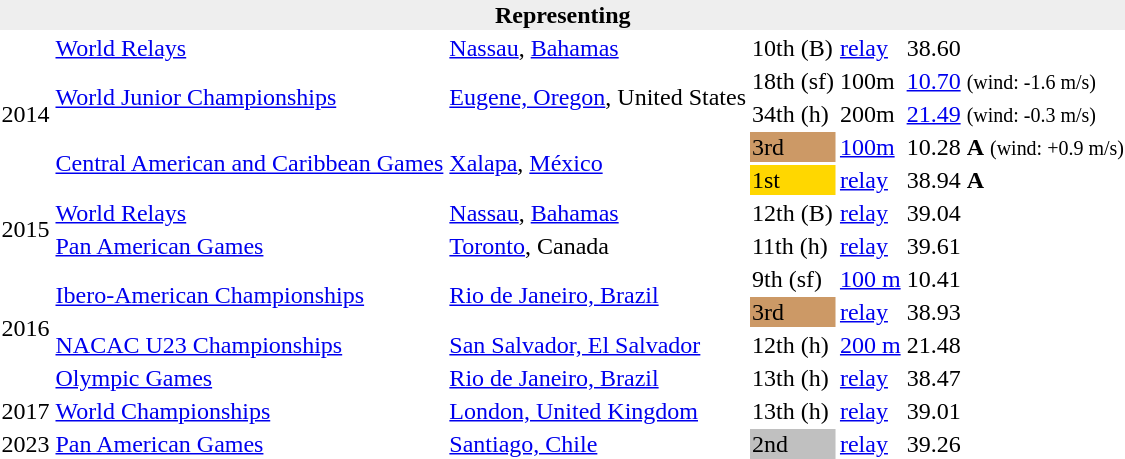<table>
<tr>
<th bgcolor="#eeeeee" colspan="6">Representing </th>
</tr>
<tr>
<td rowspan=5>2014</td>
<td><a href='#'>World Relays</a></td>
<td><a href='#'>Nassau</a>, <a href='#'>Bahamas</a></td>
<td>10th (B)</td>
<td><a href='#'> relay</a></td>
<td>38.60</td>
</tr>
<tr>
<td rowspan=2><a href='#'>World Junior Championships</a></td>
<td rowspan=2><a href='#'>Eugene, Oregon</a>, United States</td>
<td>18th (sf)</td>
<td>100m</td>
<td><a href='#'>10.70</a> <small>(wind: -1.6 m/s)</small></td>
</tr>
<tr>
<td>34th (h)</td>
<td>200m</td>
<td><a href='#'>21.49</a> <small>(wind: -0.3 m/s)</small></td>
</tr>
<tr>
<td rowspan=2><a href='#'>Central American and Caribbean Games</a></td>
<td rowspan=2><a href='#'>Xalapa</a>, <a href='#'>México</a></td>
<td bgcolor="cc9966">3rd</td>
<td><a href='#'>100m</a></td>
<td>10.28  <strong>A</strong> <small>(wind: +0.9 m/s)</small></td>
</tr>
<tr>
<td bgcolor="gold">1st</td>
<td><a href='#'> relay</a></td>
<td>38.94 <strong>A</strong></td>
</tr>
<tr>
<td rowspan=2>2015</td>
<td><a href='#'>World Relays</a></td>
<td><a href='#'>Nassau</a>, <a href='#'>Bahamas</a></td>
<td>12th (B)</td>
<td><a href='#'> relay</a></td>
<td>39.04</td>
</tr>
<tr>
<td><a href='#'>Pan American Games</a></td>
<td><a href='#'>Toronto</a>, Canada</td>
<td>11th (h)</td>
<td><a href='#'> relay</a></td>
<td>39.61</td>
</tr>
<tr>
<td rowspan=4>2016</td>
<td rowspan=2><a href='#'>Ibero-American Championships</a></td>
<td rowspan=2><a href='#'>Rio de Janeiro, Brazil</a></td>
<td>9th (sf)</td>
<td><a href='#'>100 m</a></td>
<td>10.41</td>
</tr>
<tr>
<td bgcolor=cc9966>3rd</td>
<td><a href='#'> relay</a></td>
<td>38.93</td>
</tr>
<tr>
<td><a href='#'>NACAC U23 Championships</a></td>
<td><a href='#'>San Salvador, El Salvador</a></td>
<td>12th (h)</td>
<td><a href='#'>200 m</a></td>
<td>21.48</td>
</tr>
<tr>
<td><a href='#'>Olympic Games</a></td>
<td><a href='#'>Rio de Janeiro, Brazil</a></td>
<td>13th (h)</td>
<td><a href='#'> relay</a></td>
<td>38.47</td>
</tr>
<tr>
<td>2017</td>
<td><a href='#'>World Championships</a></td>
<td><a href='#'>London, United Kingdom</a></td>
<td>13th (h)</td>
<td><a href='#'> relay</a></td>
<td>39.01</td>
</tr>
<tr>
<td>2023</td>
<td><a href='#'>Pan American Games</a></td>
<td><a href='#'>Santiago, Chile</a></td>
<td bgcolor=silver>2nd</td>
<td><a href='#'> relay</a></td>
<td>39.26</td>
</tr>
</table>
